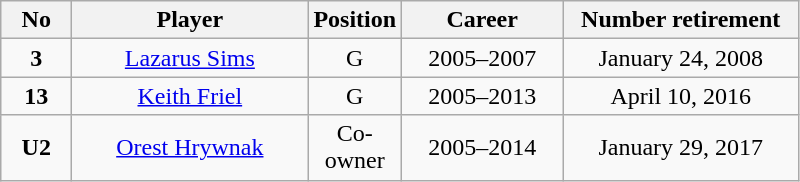<table class="wikitable sortable" style="text-align:center">
<tr>
<th style="width:40px;">No</th>
<th style="width:150px;">Player</th>
<th style="width:40px;" class="unsortable">Position</th>
<th style="width:100px;">Career</th>
<th style="width:150px;">Number retirement</th>
</tr>
<tr>
<td><strong>3</strong></td>
<td data-sort-value="Sims, Lazarus"><a href='#'>Lazarus Sims</a></td>
<td>G</td>
<td>2005–2007</td>
<td data-sort-value="2008-01-24">January 24, 2008</td>
</tr>
<tr>
<td><strong>13</strong></td>
<td data-sort-value="Friel, Keith"><a href='#'>Keith Friel</a></td>
<td>G</td>
<td>2005–2013</td>
<td data-sort-value="2016-4-10">April 10, 2016</td>
</tr>
<tr>
<td><strong>U2</strong></td>
<td data-sort-value="Hrynank, Orest"><a href='#'>Orest Hrywnak</a></td>
<td>Co-owner</td>
<td>2005–2014</td>
<td data-sort-value="2017-1-29">January 29, 2017</td>
</tr>
</table>
